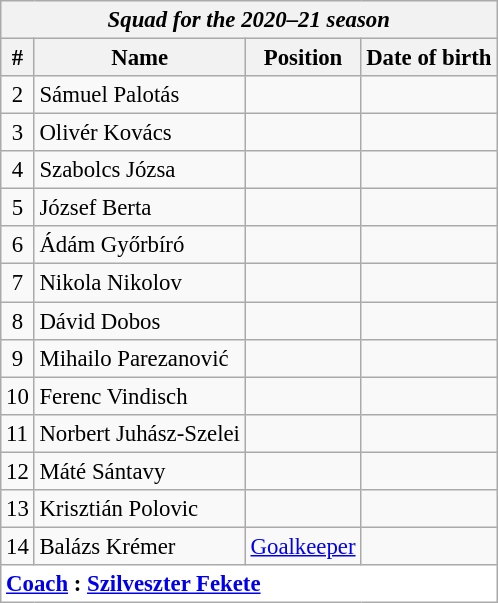<table class="wikitable" style="font-size:95%; text-align:left;">
<tr>
<th colspan=6><em>Squad for the 2020–21 season</em></th>
</tr>
<tr>
<th>#</th>
<th>Name</th>
<th>Position</th>
<th>Date of birth</th>
</tr>
<tr>
<td align=center>2</td>
<td> Sámuel Palotás</td>
<td></td>
<td></td>
</tr>
<tr>
<td align=center>3</td>
<td> Olivér Kovács</td>
<td></td>
<td></td>
</tr>
<tr>
<td align=center>4</td>
<td> Szabolcs Józsa</td>
<td></td>
<td></td>
</tr>
<tr>
<td align=center>5</td>
<td> József Berta</td>
<td></td>
<td></td>
</tr>
<tr>
<td align=center>6</td>
<td> Ádám Győrbíró</td>
<td></td>
<td></td>
</tr>
<tr>
<td align=center>7</td>
<td> Nikola Nikolov</td>
<td></td>
<td></td>
</tr>
<tr>
<td align=center>8</td>
<td> Dávid Dobos</td>
<td></td>
<td></td>
</tr>
<tr>
<td align=center>9</td>
<td> Mihailo Parezanović</td>
<td></td>
<td></td>
</tr>
<tr>
<td>10</td>
<td> Ferenc Vindisch</td>
<td></td>
<td></td>
</tr>
<tr>
<td>11</td>
<td> Norbert Juhász-Szelei</td>
<td></td>
<td></td>
</tr>
<tr>
<td>12</td>
<td> Máté Sántavy</td>
<td></td>
<td></td>
</tr>
<tr>
<td>13</td>
<td>  Krisztián Polovic</td>
<td></td>
<td></td>
</tr>
<tr>
<td>14</td>
<td> Balázs Krémer</td>
<td><a href='#'>Goalkeeper</a></td>
<td></td>
</tr>
<tr>
<th colspan="4" style="margin:0.7em;color:black;text-align:left;background:white"><a href='#'>Coach</a> :  <a href='#'>Szilveszter Fekete</a></th>
</tr>
</table>
